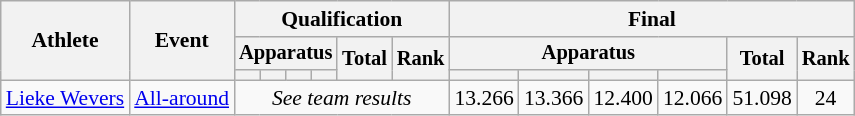<table class=wikitable style=font-size:90%;text-align:center>
<tr>
<th rowspan=3>Athlete</th>
<th rowspan=3>Event</th>
<th colspan=6>Qualification</th>
<th colspan=6>Final</th>
</tr>
<tr style=font-size:95%>
<th colspan=4>Apparatus</th>
<th rowspan=2>Total</th>
<th rowspan=2>Rank</th>
<th colspan=4>Apparatus</th>
<th rowspan=2>Total</th>
<th rowspan=2>Rank</th>
</tr>
<tr style=font-size:95%>
<th></th>
<th></th>
<th></th>
<th></th>
<th></th>
<th></th>
<th></th>
<th></th>
</tr>
<tr>
<td align=left><a href='#'>Lieke Wevers</a></td>
<td align=left><a href='#'>All-around</a></td>
<td colspan=6><em>See team results</em></td>
<td>13.266</td>
<td>13.366</td>
<td>12.400</td>
<td>12.066</td>
<td>51.098</td>
<td>24</td>
</tr>
</table>
